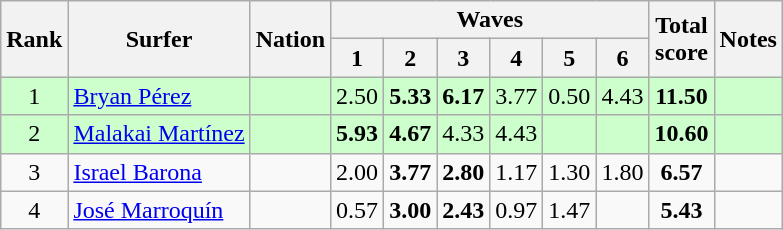<table class="wikitable sortable" style="text-align:center">
<tr>
<th rowspan=2>Rank</th>
<th rowspan=2>Surfer</th>
<th rowspan=2>Nation</th>
<th colspan=6>Waves</th>
<th rowspan=2>Total<br>score</th>
<th rowspan=2>Notes</th>
</tr>
<tr>
<th>1</th>
<th>2</th>
<th>3</th>
<th>4</th>
<th>5</th>
<th>6</th>
</tr>
<tr bgcolor=ccffcc>
<td>1</td>
<td align=left><a href='#'>Bryan Pérez</a></td>
<td align=left></td>
<td>2.50</td>
<td><strong>5.33</strong></td>
<td><strong>6.17</strong></td>
<td>3.77</td>
<td>0.50</td>
<td>4.43</td>
<td><strong>11.50</strong></td>
<td></td>
</tr>
<tr bgcolor=ccffcc>
<td>2</td>
<td align=left><a href='#'>Malakai Martínez</a></td>
<td align=left></td>
<td><strong>5.93</strong></td>
<td><strong>4.67</strong></td>
<td>4.33</td>
<td>4.43</td>
<td></td>
<td></td>
<td><strong>10.60</strong></td>
<td></td>
</tr>
<tr>
<td>3</td>
<td align=left><a href='#'>Israel Barona</a></td>
<td align=left></td>
<td>2.00</td>
<td><strong>3.77</strong></td>
<td><strong>2.80</strong></td>
<td>1.17</td>
<td>1.30</td>
<td>1.80</td>
<td><strong>6.57</strong></td>
<td></td>
</tr>
<tr>
<td>4</td>
<td align=left><a href='#'>José Marroquín</a></td>
<td align=left></td>
<td>0.57</td>
<td><strong>3.00</strong></td>
<td><strong>2.43</strong></td>
<td>0.97</td>
<td>1.47</td>
<td></td>
<td><strong>5.43</strong></td>
<td></td>
</tr>
</table>
